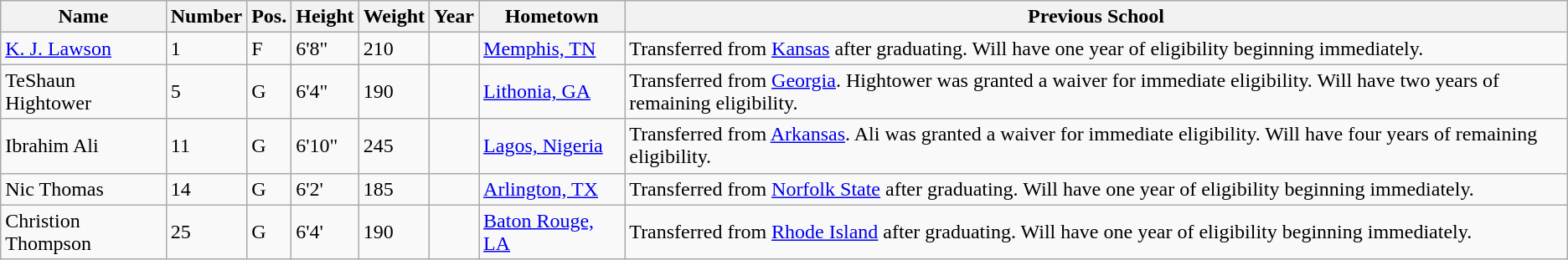<table class="wikitable sortable" border="1">
<tr>
<th>Name</th>
<th>Number</th>
<th>Pos.</th>
<th>Height</th>
<th>Weight</th>
<th>Year</th>
<th>Hometown</th>
<th class="unsortable">Previous School</th>
</tr>
<tr>
<td><a href='#'>K. J. Lawson</a></td>
<td>1</td>
<td>F</td>
<td>6'8"</td>
<td>210</td>
<td></td>
<td><a href='#'>Memphis, TN</a></td>
<td>Transferred from <a href='#'>Kansas</a> after graduating. Will have one year of eligibility beginning immediately.</td>
</tr>
<tr>
<td>TeShaun Hightower</td>
<td>5</td>
<td>G</td>
<td>6'4"</td>
<td>190</td>
<td></td>
<td><a href='#'>Lithonia, GA</a></td>
<td>Transferred from <a href='#'>Georgia</a>. Hightower was granted a waiver for immediate eligibility. Will have two years of remaining eligibility.</td>
</tr>
<tr>
<td>Ibrahim Ali</td>
<td>11</td>
<td>G</td>
<td>6'10"</td>
<td>245</td>
<td></td>
<td><a href='#'>Lagos, Nigeria</a></td>
<td>Transferred from <a href='#'>Arkansas</a>. Ali was granted a waiver for immediate eligibility. Will have four years of remaining eligibility.</td>
</tr>
<tr>
<td>Nic Thomas</td>
<td>14</td>
<td>G</td>
<td>6'2'</td>
<td>185</td>
<td></td>
<td><a href='#'>Arlington, TX</a></td>
<td>Transferred from <a href='#'>Norfolk State</a> after graduating. Will have one year of eligibility beginning immediately.</td>
</tr>
<tr>
<td>Christion Thompson</td>
<td>25</td>
<td>G</td>
<td>6'4'</td>
<td>190</td>
<td></td>
<td><a href='#'>Baton Rouge, LA</a></td>
<td>Transferred from <a href='#'>Rhode Island</a> after graduating. Will have one year of eligibility beginning immediately.</td>
</tr>
</table>
